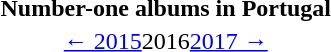<table class="toc" id="toc" summary="Contents">
<tr>
<th>Number-one albums in Portugal</th>
</tr>
<tr>
<td align="center"><a href='#'>← 2015</a>2016<a href='#'>2017 →</a></td>
</tr>
</table>
